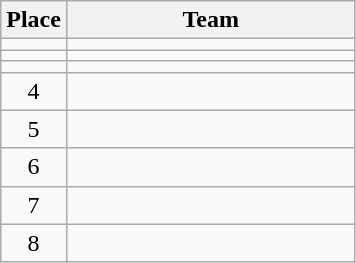<table class="wikitable" style="text-align: center;">
<tr>
<th width=35>Place</th>
<th width=185>Team</th>
</tr>
<tr>
<td></td>
<td style="text-align:left;"></td>
</tr>
<tr>
<td></td>
<td style="text-align:left;"></td>
</tr>
<tr>
<td></td>
<td style="text-align:left;"></td>
</tr>
<tr>
<td>4</td>
<td style="text-align:left;"></td>
</tr>
<tr>
<td>5</td>
<td style="text-align:left;"></td>
</tr>
<tr>
<td>6</td>
<td style="text-align:left;"></td>
</tr>
<tr>
<td>7</td>
<td style="text-align:left;"></td>
</tr>
<tr>
<td>8</td>
<td style="text-align:left;"></td>
</tr>
</table>
